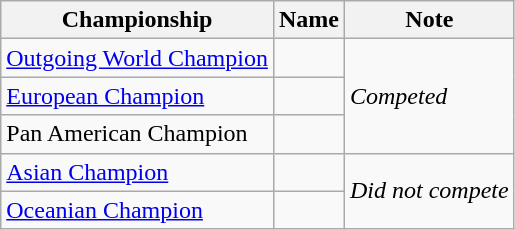<table class="wikitable">
<tr>
<th>Championship</th>
<th>Name</th>
<th>Note</th>
</tr>
<tr>
<td><a href='#'>Outgoing World Champion</a></td>
<td></td>
<td rowspan=3><em>Competed</em></td>
</tr>
<tr>
<td><a href='#'>European Champion</a></td>
<td></td>
</tr>
<tr>
<td>Pan American Champion</td>
<td></td>
</tr>
<tr>
<td><a href='#'>Asian Champion</a></td>
<td></td>
<td rowspan=2><em>Did not compete</em></td>
</tr>
<tr>
<td><a href='#'>Oceanian Champion</a></td>
<td></td>
</tr>
</table>
